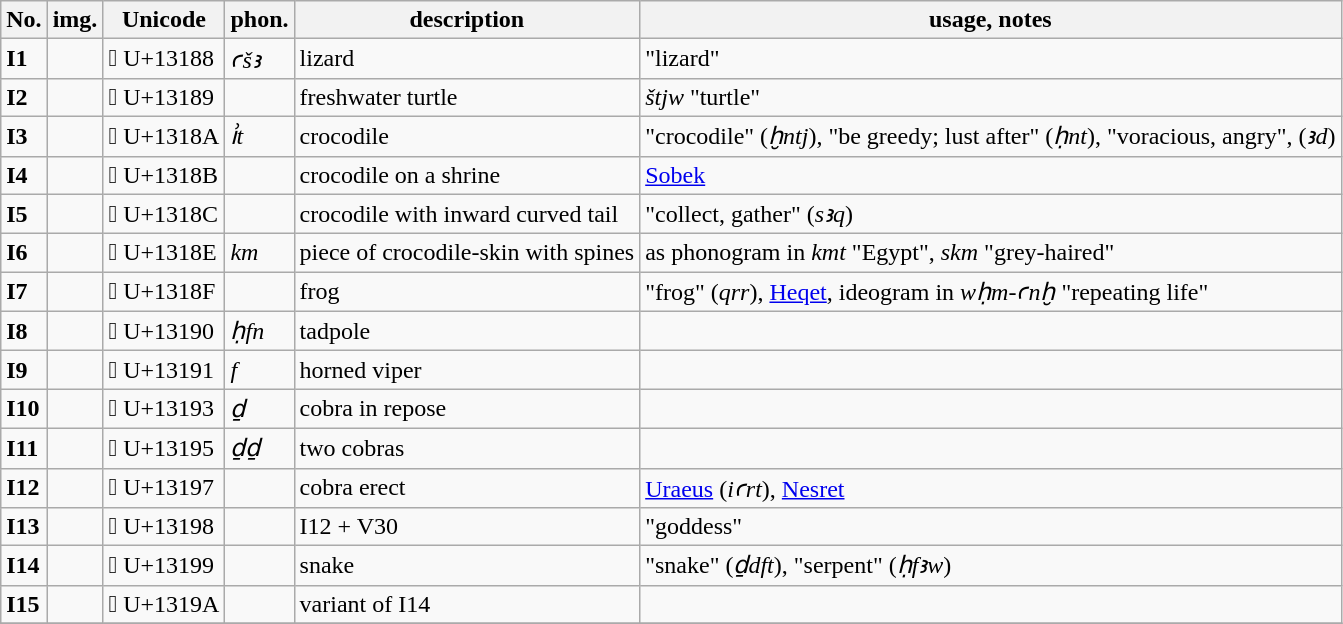<table class="wikitable">
<tr>
<th>No.</th>
<th>img.</th>
<th>Unicode</th>
<th>phon.</th>
<th>description</th>
<th>usage, notes</th>
</tr>
<tr>
<td><strong>I1</strong></td>
<td></td>
<td>𓆈 U+13188</td>
<td><em>ꜥšꜣ</em></td>
<td>lizard</td>
<td>"lizard"</td>
</tr>
<tr>
<td><strong>I2</strong></td>
<td></td>
<td>𓆉 U+13189</td>
<td></td>
<td>freshwater turtle</td>
<td><em>štjw</em> "turtle"</td>
</tr>
<tr>
<td><strong>I3</strong></td>
<td></td>
<td>𓆊 U+1318A</td>
<td><em>ı͗t</em></td>
<td>crocodile</td>
<td>"crocodile" (<em>ḫntj</em>), "be greedy; lust after" (<em>ḥnt</em>), "voracious, angry", (<em>ꜣd</em>)</td>
</tr>
<tr>
<td><strong>I4</strong></td>
<td></td>
<td>𓆋 U+1318B</td>
<td></td>
<td>crocodile on a shrine</td>
<td><a href='#'>Sobek</a></td>
</tr>
<tr>
<td><strong>I5</strong></td>
<td></td>
<td>𓆌 U+1318C</td>
<td></td>
<td>crocodile with inward curved tail</td>
<td>"collect, gather" (<em>sꜣq</em>)</td>
</tr>
<tr>
<td><strong>I6</strong></td>
<td></td>
<td>𓆎 U+1318E</td>
<td><em>km</em></td>
<td>piece of crocodile-skin with spines</td>
<td>as phonogram in <em>kmt</em> "Egypt", <em>skm</em> "grey-haired"</td>
</tr>
<tr>
<td><strong>I7</strong></td>
<td></td>
<td>𓆏 U+1318F</td>
<td></td>
<td>frog</td>
<td>"frog" (<em>qrr</em>), <a href='#'>Heqet</a>, ideogram in <em>wḥm-ꜥnḫ</em> "repeating life"</td>
</tr>
<tr>
<td><strong>I8</strong></td>
<td></td>
<td>𓆐 U+13190</td>
<td><em>ḥfn</em></td>
<td>tadpole</td>
<td></td>
</tr>
<tr>
<td><strong>I9</strong></td>
<td></td>
<td>𓆑 U+13191</td>
<td><em>f</em></td>
<td>horned viper</td>
<td></td>
</tr>
<tr>
<td><strong>I10</strong></td>
<td></td>
<td>𓆓 U+13193</td>
<td><em>ḏ</em></td>
<td>cobra in repose</td>
<td></td>
</tr>
<tr>
<td><strong>I11</strong></td>
<td></td>
<td>𓆕 U+13195</td>
<td><em>ḏḏ</em></td>
<td>two cobras</td>
<td></td>
</tr>
<tr>
<td><strong>I12</strong></td>
<td></td>
<td>𓆗 U+13197</td>
<td></td>
<td>cobra erect</td>
<td><a href='#'>Uraeus</a> (<em>iꜥrt</em>), <a href='#'>Nesret</a></td>
</tr>
<tr>
<td><strong>I13</strong></td>
<td></td>
<td>𓆘 U+13198</td>
<td></td>
<td>I12 + V30</td>
<td>"goddess"</td>
</tr>
<tr>
<td><strong>I14</strong></td>
<td></td>
<td>𓆙 U+13199</td>
<td></td>
<td>snake</td>
<td>"snake" (<em>ḏdft</em>), "serpent" (<em>ḥfꜣw</em>)</td>
</tr>
<tr>
<td><strong>I15</strong></td>
<td></td>
<td>𓆚 U+1319A</td>
<td></td>
<td>variant of I14</td>
<td></td>
</tr>
<tr>
</tr>
</table>
